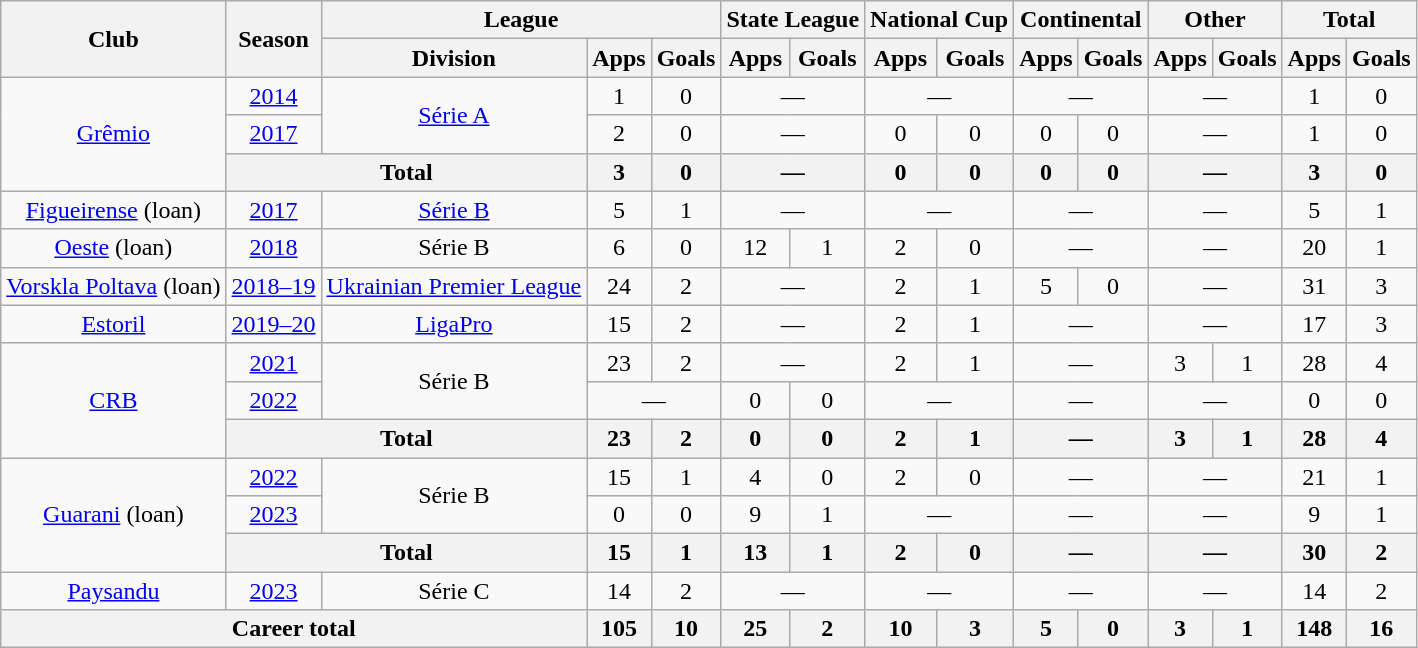<table class="wikitable" style="text-align: center;">
<tr>
<th rowspan="2">Club</th>
<th rowspan="2">Season</th>
<th colspan="3">League</th>
<th colspan="2">State League</th>
<th colspan="2">National Cup</th>
<th colspan="2">Continental</th>
<th colspan="2">Other</th>
<th colspan="2">Total</th>
</tr>
<tr>
<th>Division</th>
<th>Apps</th>
<th>Goals</th>
<th>Apps</th>
<th>Goals</th>
<th>Apps</th>
<th>Goals</th>
<th>Apps</th>
<th>Goals</th>
<th>Apps</th>
<th>Goals</th>
<th>Apps</th>
<th>Goals</th>
</tr>
<tr>
<td rowspan="3"><a href='#'>Grêmio</a></td>
<td><a href='#'>2014</a></td>
<td rowspan="2"><a href='#'>Série A</a></td>
<td>1</td>
<td>0</td>
<td colspan="2">—</td>
<td colspan="2">—</td>
<td colspan="2">—</td>
<td colspan="2">—</td>
<td>1</td>
<td>0</td>
</tr>
<tr>
<td><a href='#'>2017</a></td>
<td>2</td>
<td>0</td>
<td colspan="2">—</td>
<td>0</td>
<td>0</td>
<td>0</td>
<td>0</td>
<td colspan="2">—</td>
<td>1</td>
<td>0</td>
</tr>
<tr>
<th colspan="2">Total</th>
<th>3</th>
<th>0</th>
<th colspan="2">—</th>
<th>0</th>
<th>0</th>
<th>0</th>
<th>0</th>
<th colspan="2">—</th>
<th>3</th>
<th>0</th>
</tr>
<tr>
<td><a href='#'>Figueirense</a> (loan)</td>
<td><a href='#'>2017</a></td>
<td><a href='#'>Série B</a></td>
<td>5</td>
<td>1</td>
<td colspan="2">—</td>
<td colspan="2">—</td>
<td colspan="2">—</td>
<td colspan="2">—</td>
<td>5</td>
<td>1</td>
</tr>
<tr>
<td><a href='#'>Oeste</a> (loan)</td>
<td><a href='#'>2018</a></td>
<td>Série B</td>
<td>6</td>
<td>0</td>
<td>12</td>
<td>1</td>
<td>2</td>
<td>0</td>
<td colspan="2">—</td>
<td colspan="2">—</td>
<td>20</td>
<td>1</td>
</tr>
<tr>
<td><a href='#'>Vorskla Poltava</a> (loan)</td>
<td><a href='#'>2018–19</a></td>
<td><a href='#'>Ukrainian Premier League</a></td>
<td>24</td>
<td>2</td>
<td colspan="2">—</td>
<td>2</td>
<td>1</td>
<td>5</td>
<td>0</td>
<td colspan="2">—</td>
<td>31</td>
<td>3</td>
</tr>
<tr>
<td><a href='#'>Estoril</a></td>
<td><a href='#'>2019–20</a></td>
<td><a href='#'>LigaPro</a></td>
<td>15</td>
<td>2</td>
<td colspan="2">—</td>
<td>2</td>
<td>1</td>
<td colspan="2">—</td>
<td colspan="2">—</td>
<td>17</td>
<td>3</td>
</tr>
<tr>
<td rowspan="3"><a href='#'>CRB</a></td>
<td><a href='#'>2021</a></td>
<td rowspan="2">Série B</td>
<td>23</td>
<td>2</td>
<td colspan="2">—</td>
<td>2</td>
<td>1</td>
<td colspan="2">—</td>
<td>3</td>
<td>1</td>
<td>28</td>
<td>4</td>
</tr>
<tr>
<td><a href='#'>2022</a></td>
<td colspan="2">—</td>
<td>0</td>
<td>0</td>
<td colspan="2">—</td>
<td colspan="2">—</td>
<td colspan="2">—</td>
<td>0</td>
<td>0</td>
</tr>
<tr>
<th colspan="2">Total</th>
<th>23</th>
<th>2</th>
<th>0</th>
<th>0</th>
<th>2</th>
<th>1</th>
<th colspan="2">—</th>
<th>3</th>
<th>1</th>
<th>28</th>
<th>4</th>
</tr>
<tr>
<td rowspan="3"><a href='#'>Guarani</a> (loan)</td>
<td><a href='#'>2022</a></td>
<td rowspan="2">Série B</td>
<td>15</td>
<td>1</td>
<td>4</td>
<td>0</td>
<td>2</td>
<td>0</td>
<td colspan="2">—</td>
<td colspan="2">—</td>
<td>21</td>
<td>1</td>
</tr>
<tr>
<td><a href='#'>2023</a></td>
<td>0</td>
<td>0</td>
<td>9</td>
<td>1</td>
<td colspan="2">—</td>
<td colspan="2">—</td>
<td colspan="2">—</td>
<td>9</td>
<td>1</td>
</tr>
<tr>
<th colspan="2">Total</th>
<th>15</th>
<th>1</th>
<th>13</th>
<th>1</th>
<th>2</th>
<th>0</th>
<th colspan="2">—</th>
<th colspan="2">—</th>
<th>30</th>
<th>2</th>
</tr>
<tr>
<td><a href='#'>Paysandu</a></td>
<td><a href='#'>2023</a></td>
<td>Série C</td>
<td>14</td>
<td>2</td>
<td colspan="2">—</td>
<td colspan="2">—</td>
<td colspan="2">—</td>
<td colspan="2">—</td>
<td>14</td>
<td>2</td>
</tr>
<tr>
<th colspan="3">Career total</th>
<th>105</th>
<th>10</th>
<th>25</th>
<th>2</th>
<th>10</th>
<th>3</th>
<th>5</th>
<th>0</th>
<th>3</th>
<th>1</th>
<th>148</th>
<th>16</th>
</tr>
</table>
